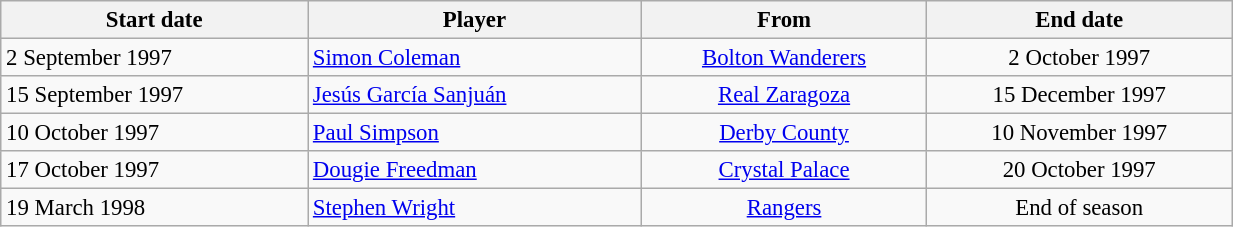<table class="wikitable" style="text-align:center; font-size:95%;width:65%; text-align:left">
<tr>
<th><strong>Start date</strong></th>
<th><strong>Player</strong></th>
<th><strong>From</strong></th>
<th><strong>End date</strong></th>
</tr>
<tr --->
<td>2 September 1997</td>
<td> <a href='#'>Simon Coleman</a></td>
<td align="center"><a href='#'>Bolton Wanderers</a></td>
<td align="center">2 October 1997</td>
</tr>
<tr --->
<td>15 September 1997</td>
<td> <a href='#'>Jesús García Sanjuán</a></td>
<td align="center"> <a href='#'>Real Zaragoza</a></td>
<td align="center">15 December 1997</td>
</tr>
<tr --->
<td>10 October 1997</td>
<td> <a href='#'>Paul Simpson</a></td>
<td align="center"><a href='#'>Derby County</a></td>
<td align="center">10 November 1997</td>
</tr>
<tr --->
<td>17 October 1997</td>
<td> <a href='#'>Dougie Freedman</a></td>
<td align="center"><a href='#'>Crystal Palace</a></td>
<td align="center">20 October 1997</td>
</tr>
<tr --->
<td>19 March 1998</td>
<td> <a href='#'>Stephen Wright</a></td>
<td align="center"> <a href='#'>Rangers</a></td>
<td align="center">End of season</td>
</tr>
</table>
